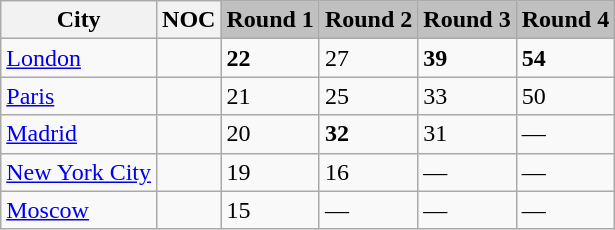<table class=wikitable>
<tr>
<th>City</th>
<th abbr ="country">NOC</th>
<td bgcolor="silver"><strong>Round 1</strong></td>
<td bgcolor="silver"><strong>Round 2</strong></td>
<td bgcolor="silver"><strong>Round 3</strong></td>
<td bgcolor="silver"><strong>Round 4</strong></td>
</tr>
<tr>
<td><a href='#'>London</a></td>
<td></td>
<td><strong>22</strong></td>
<td>27</td>
<td><strong>39</strong></td>
<td><strong>54</strong></td>
</tr>
<tr>
<td><a href='#'>Paris</a></td>
<td></td>
<td>21</td>
<td>25</td>
<td>33</td>
<td>50</td>
</tr>
<tr>
<td><a href='#'>Madrid</a></td>
<td></td>
<td>20</td>
<td><strong>32</strong></td>
<td>31</td>
<td>—</td>
</tr>
<tr>
<td><a href='#'>New York City</a></td>
<td></td>
<td>19</td>
<td>16</td>
<td>—</td>
<td>—</td>
</tr>
<tr>
<td><a href='#'>Moscow</a></td>
<td></td>
<td>15</td>
<td>—</td>
<td>—</td>
<td>—</td>
</tr>
</table>
